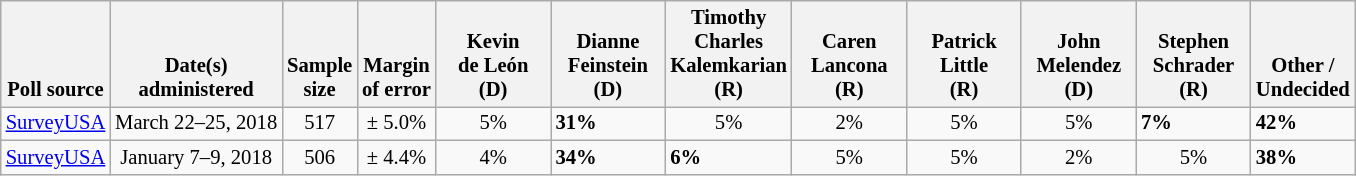<table class="wikitable" style="font-size:86%">
<tr valign=bottom>
<th>Poll source</th>
<th>Date(s)<br>administered</th>
<th>Sample<br>size</th>
<th>Margin<br>of error</th>
<th style="width:70px">Kevin<br>de León<br>(D)</th>
<th style="width:70px">Dianne<br>Feinstein<br>(D)</th>
<th style="width:70px">Timothy<br>Charles<br>Kalemkarian<br>(R)</th>
<th style="width:70px">Caren<br>Lancona<br>(R)</th>
<th style="width:70px">Patrick<br>Little<br>(R)</th>
<th style="width:70px">John<br>Melendez<br>(D)</th>
<th style="width:70px">Stephen<br>Schrader<br>(R)</th>
<th>Other /<br>Undecided</th>
</tr>
<tr>
<td><a href='#'>SurveyUSA</a></td>
<td align=center>March 22–25, 2018</td>
<td align=center>517</td>
<td align=center>± 5.0%</td>
<td align=center>5%</td>
<td><strong>31%</strong></td>
<td align=center>5%</td>
<td align=center>2%</td>
<td align=center>5%</td>
<td align=center>5%</td>
<td><strong>7%</strong></td>
<td><strong>42%</strong></td>
</tr>
<tr>
<td><a href='#'>SurveyUSA</a></td>
<td align=center>January 7–9, 2018</td>
<td align=center>506</td>
<td align=center>± 4.4%</td>
<td align=center>4%</td>
<td><strong>34%</strong></td>
<td><strong>6%</strong></td>
<td align=center>5%</td>
<td align=center>5%</td>
<td align=center>2%</td>
<td align=center>5%</td>
<td><strong>38%</strong></td>
</tr>
</table>
